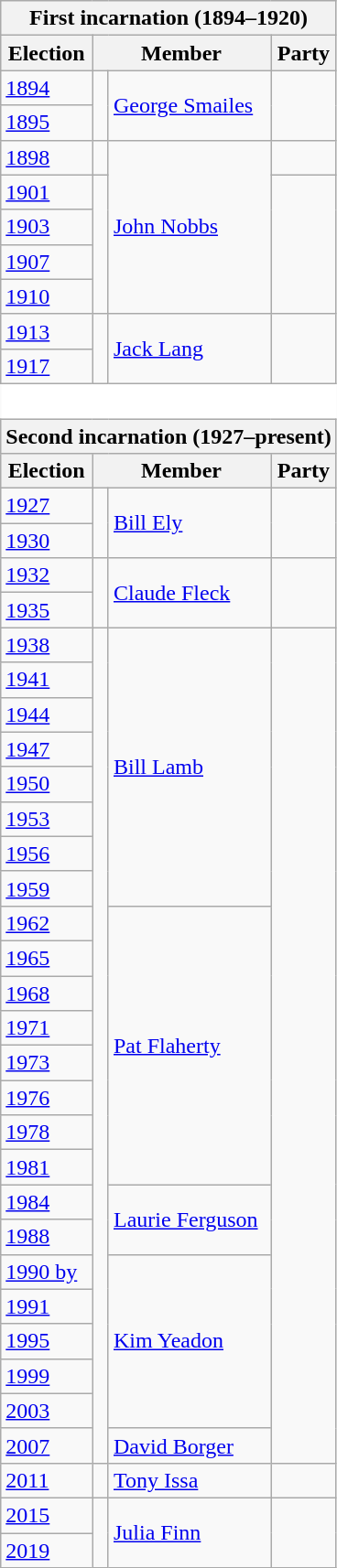<table class="wikitable" style='background: #f9f9f9; border-style: none none none none;'>
<tr>
<th colspan="4">First incarnation (1894–1920)</th>
</tr>
<tr>
<th>Election</th>
<th colspan="2">Member</th>
<th>Party</th>
</tr>
<tr>
<td><a href='#'>1894</a></td>
<td rowspan="2" > </td>
<td rowspan="2"><a href='#'>George Smailes</a></td>
<td rowspan="2"></td>
</tr>
<tr>
<td><a href='#'>1895</a></td>
</tr>
<tr>
<td><a href='#'>1898</a></td>
<td> </td>
<td rowspan="5"><a href='#'>John Nobbs</a></td>
<td></td>
</tr>
<tr>
<td><a href='#'>1901</a></td>
<td rowspan="4" > </td>
<td rowspan="4"></td>
</tr>
<tr>
<td><a href='#'>1903</a></td>
</tr>
<tr>
<td><a href='#'>1907</a></td>
</tr>
<tr>
<td><a href='#'>1910</a></td>
</tr>
<tr>
<td><a href='#'>1913</a></td>
<td rowspan="2" > </td>
<td rowspan="2"><a href='#'>Jack Lang</a></td>
<td rowspan="2"></td>
</tr>
<tr>
<td><a href='#'>1917</a></td>
</tr>
<tr>
<td colspan="4" style='background: #FFFFFF; border-style: none none none none;'> </td>
</tr>
<tr>
<th colspan="4">Second incarnation (1927–present)</th>
</tr>
<tr>
<th>Election</th>
<th colspan="2">Member</th>
<th>Party</th>
</tr>
<tr>
<td><a href='#'>1927</a></td>
<td rowspan="2" > </td>
<td rowspan="2"><a href='#'>Bill Ely</a></td>
<td rowspan="2"></td>
</tr>
<tr>
<td><a href='#'>1930</a></td>
</tr>
<tr>
<td><a href='#'>1932</a></td>
<td rowspan="2" > </td>
<td rowspan="2"><a href='#'>Claude Fleck</a></td>
<td rowspan="2"></td>
</tr>
<tr>
<td><a href='#'>1935</a></td>
</tr>
<tr>
<td><a href='#'>1938</a></td>
<td rowspan="24" > </td>
<td rowspan="8"><a href='#'>Bill Lamb</a></td>
<td rowspan="24"></td>
</tr>
<tr>
<td><a href='#'>1941</a></td>
</tr>
<tr>
<td><a href='#'>1944</a></td>
</tr>
<tr>
<td><a href='#'>1947</a></td>
</tr>
<tr>
<td><a href='#'>1950</a></td>
</tr>
<tr>
<td><a href='#'>1953</a></td>
</tr>
<tr>
<td><a href='#'>1956</a></td>
</tr>
<tr>
<td><a href='#'>1959</a></td>
</tr>
<tr>
<td><a href='#'>1962</a></td>
<td rowspan="8"><a href='#'>Pat Flaherty</a></td>
</tr>
<tr>
<td><a href='#'>1965</a></td>
</tr>
<tr>
<td><a href='#'>1968</a></td>
</tr>
<tr>
<td><a href='#'>1971</a></td>
</tr>
<tr>
<td><a href='#'>1973</a></td>
</tr>
<tr>
<td><a href='#'>1976</a></td>
</tr>
<tr>
<td><a href='#'>1978</a></td>
</tr>
<tr>
<td><a href='#'>1981</a></td>
</tr>
<tr>
<td><a href='#'>1984</a></td>
<td rowspan="2"><a href='#'>Laurie Ferguson</a></td>
</tr>
<tr>
<td><a href='#'>1988</a></td>
</tr>
<tr>
<td><a href='#'>1990 by</a></td>
<td rowspan="5"><a href='#'>Kim Yeadon</a></td>
</tr>
<tr>
<td><a href='#'>1991</a></td>
</tr>
<tr>
<td><a href='#'>1995</a></td>
</tr>
<tr>
<td><a href='#'>1999</a></td>
</tr>
<tr>
<td><a href='#'>2003</a></td>
</tr>
<tr>
<td><a href='#'>2007</a></td>
<td><a href='#'>David Borger</a></td>
</tr>
<tr>
<td><a href='#'>2011</a></td>
<td> </td>
<td><a href='#'>Tony Issa</a></td>
<td></td>
</tr>
<tr>
<td><a href='#'>2015</a></td>
<td rowspan="2" > </td>
<td rowspan="2"><a href='#'>Julia Finn</a></td>
<td rowspan="2"></td>
</tr>
<tr>
<td><a href='#'>2019</a></td>
</tr>
</table>
